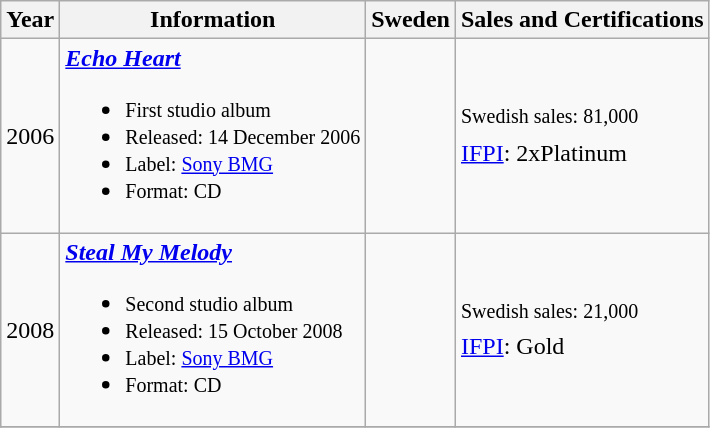<table class="wikitable">
<tr>
<th align="center" rowspan="1">Year</th>
<th align="center" rowspan="1">Information</th>
<th align="center" rowspan="1">Sweden</th>
<th align="center" rowspan="1">Sales and Certifications</th>
</tr>
<tr>
<td>2006</td>
<td><strong><em><a href='#'>Echo Heart</a></em></strong><br><ul><li><small>First studio album</small></li><li><small>Released: 14 December 2006</small></li><li><small>Label: <a href='#'>Sony BMG</a></small></li><li><small>Format: CD</small></li></ul></td>
<td></td>
<td><sup>Swedish sales: 81,000</sup><br><a href='#'>IFPI</a>: 2xPlatinum</td>
</tr>
<tr>
<td>2008</td>
<td><strong><em><a href='#'>Steal My Melody</a></em></strong><br><ul><li><small>Second studio album</small></li><li><small>Released: 15 October 2008</small></li><li><small>Label: <a href='#'>Sony BMG</a></small></li><li><small>Format: CD</small></li></ul></td>
<td></td>
<td><sup>Swedish sales: 21,000</sup><br><a href='#'>IFPI</a>: Gold</td>
</tr>
<tr>
</tr>
</table>
